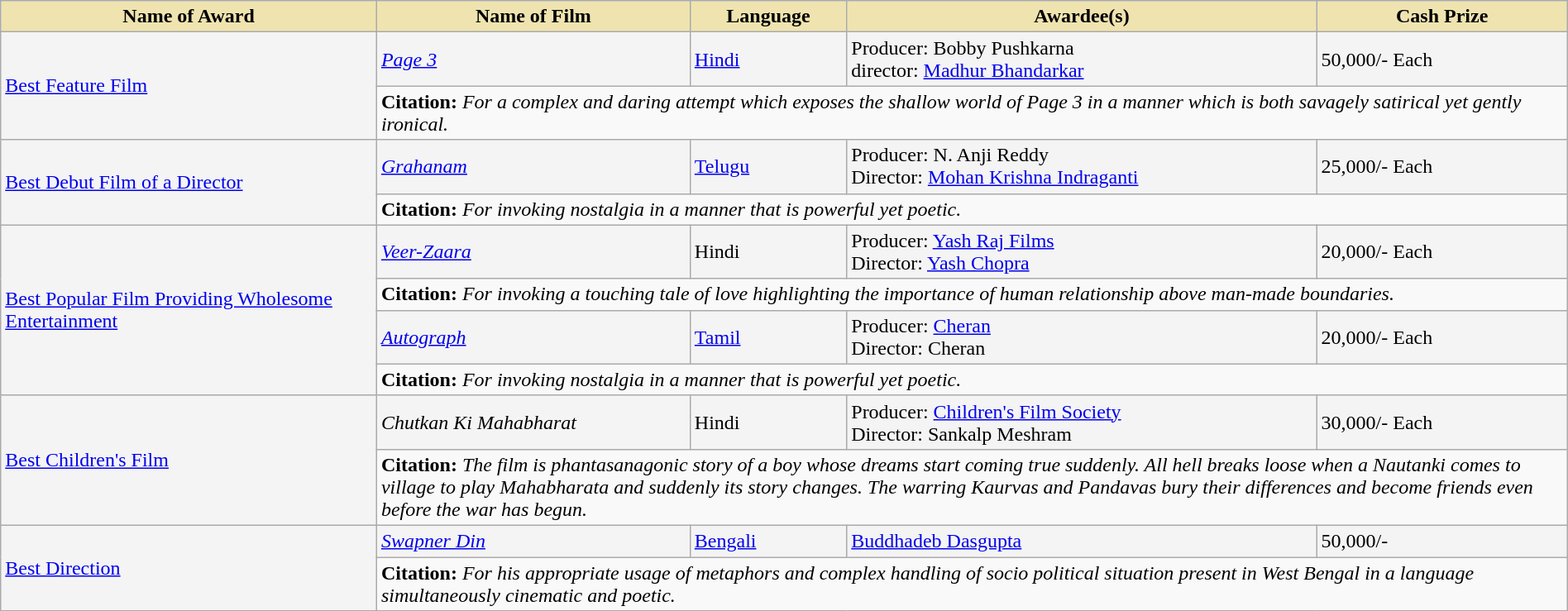<table class="wikitable" style="width:100%;">
<tr>
<th style="background-color:#EFE4B0;width:24%;">Name of Award</th>
<th style="background-color:#EFE4B0;width:20%;">Name of Film</th>
<th style="background-color:#EFE4B0;width:10%;">Language</th>
<th style="background-color:#EFE4B0;width:30%;">Awardee(s)</th>
<th style="background-color:#EFE4B0;width:16%;">Cash Prize</th>
</tr>
<tr style="background-color:#F4F4F4">
<td rowspan="2"><a href='#'>Best Feature Film</a></td>
<td><em><a href='#'>Page 3</a></em></td>
<td><a href='#'>Hindi</a></td>
<td>Producer: Bobby Pushkarna<br>director: <a href='#'>Madhur Bhandarkar</a></td>
<td> 50,000/- Each</td>
</tr>
<tr style="background-color:#F9F9F9">
<td colspan="4"><strong>Citation:</strong> <em>For a complex and daring attempt which exposes the shallow world of Page 3 in a manner which is both savagely satirical yet gently ironical.</em></td>
</tr>
<tr style="background-color:#F4F4F4">
<td rowspan="2"><a href='#'>Best Debut Film of a Director</a></td>
<td><em><a href='#'>Grahanam</a></em></td>
<td><a href='#'>Telugu</a></td>
<td>Producer: N. Anji Reddy<br>Director: <a href='#'>Mohan Krishna Indraganti</a></td>
<td> 25,000/- Each</td>
</tr>
<tr style="background-color:#F9F9F9">
<td colspan="4"><strong>Citation:</strong> <em>For invoking nostalgia in a manner that is powerful yet poetic.</em></td>
</tr>
<tr style="background-color:#F4F4F4">
<td rowspan="4"><a href='#'>Best Popular Film Providing Wholesome Entertainment</a></td>
<td><em><a href='#'>Veer-Zaara</a></em></td>
<td>Hindi</td>
<td>Producer: <a href='#'>Yash Raj Films</a><br>Director: <a href='#'>Yash Chopra</a></td>
<td> 20,000/- Each</td>
</tr>
<tr style="background-color:#F9F9F9">
<td colspan="4"><strong>Citation:</strong> <em>For invoking a touching tale of love highlighting the importance of human relationship above man-made boundaries.</em></td>
</tr>
<tr style="background-color:#F4F4F4">
<td><em><a href='#'>Autograph</a></em></td>
<td><a href='#'>Tamil</a></td>
<td>Producer: <a href='#'>Cheran</a><br>Director: Cheran</td>
<td> 20,000/- Each</td>
</tr>
<tr style="background-color:#F9F9F9">
<td colspan="4"><strong>Citation:</strong> <em>For invoking nostalgia in a manner that is powerful yet poetic.</em></td>
</tr>
<tr style="background-color:#F4F4F4">
<td rowspan="2"><a href='#'>Best Children's Film</a></td>
<td><em>Chutkan Ki Mahabharat</em></td>
<td>Hindi</td>
<td>Producer: <a href='#'>Children's Film Society</a><br>Director: Sankalp Meshram</td>
<td> 30,000/- Each</td>
</tr>
<tr style="background-color:#F9F9F9">
<td colspan="4"><strong>Citation:</strong> <em>The film is phantasanagonic story of a boy whose dreams start coming true suddenly. All hell breaks loose when a Nautanki comes to village to play Mahabharata and suddenly its story changes. The warring Kaurvas and Pandavas bury their differences and become friends even before the war has begun.</em></td>
</tr>
<tr style="background-color:#F4F4F4">
<td rowspan="2"><a href='#'>Best Direction</a></td>
<td><em><a href='#'>Swapner Din</a></em></td>
<td><a href='#'>Bengali</a></td>
<td><a href='#'>Buddhadeb Dasgupta</a></td>
<td> 50,000/-</td>
</tr>
<tr style="background-color:#F9F9F9">
<td colspan="4"><strong>Citation:</strong> <em>For his appropriate usage of metaphors and complex handling of socio political situation present in West Bengal in a language simultaneously cinematic and poetic.</em></td>
</tr>
</table>
